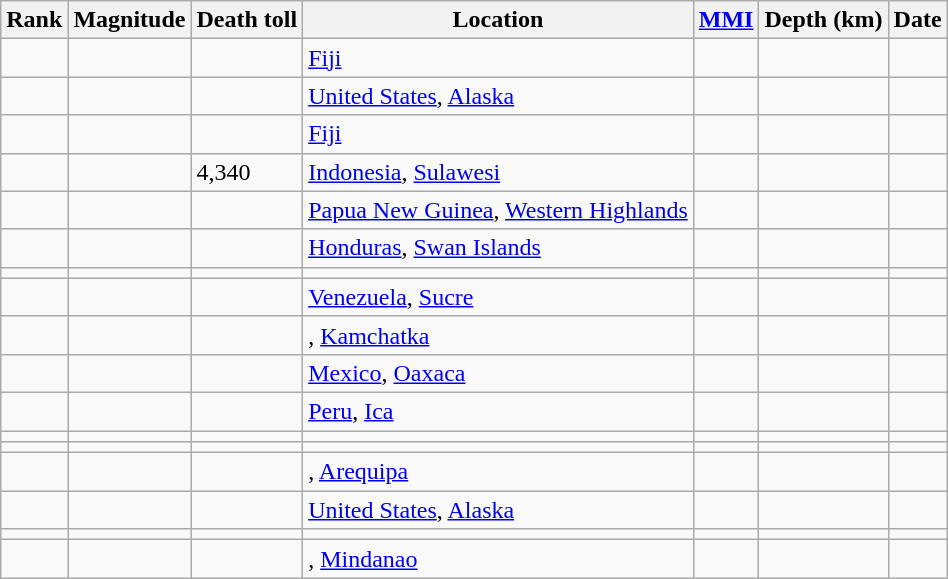<table class="sortable wikitable" style="font-size:100%;">
<tr>
<th>Rank</th>
<th>Magnitude</th>
<th>Death toll</th>
<th>Location</th>
<th><a href='#'>MMI</a></th>
<th>Depth (km)</th>
<th>Date</th>
</tr>
<tr>
<td></td>
<td></td>
<td></td>
<td> <a href='#'>Fiji</a></td>
<td></td>
<td></td>
<td></td>
</tr>
<tr>
<td></td>
<td></td>
<td></td>
<td> <a href='#'>United States</a>, <a href='#'>Alaska</a></td>
<td></td>
<td></td>
<td></td>
</tr>
<tr>
<td></td>
<td></td>
<td></td>
<td> <a href='#'>Fiji</a></td>
<td></td>
<td></td>
<td></td>
</tr>
<tr>
<td></td>
<td></td>
<td>4,340</td>
<td> <a href='#'>Indonesia</a>, <a href='#'>Sulawesi</a></td>
<td></td>
<td></td>
<td></td>
</tr>
<tr>
<td></td>
<td></td>
<td></td>
<td> <a href='#'>Papua New Guinea</a>, <a href='#'>Western Highlands</a></td>
<td></td>
<td></td>
<td></td>
</tr>
<tr>
<td></td>
<td></td>
<td></td>
<td> <a href='#'>Honduras</a>, <a href='#'>Swan Islands</a></td>
<td></td>
<td></td>
<td></td>
</tr>
<tr>
<td></td>
<td></td>
<td></td>
<td></td>
<td></td>
<td></td>
<td></td>
</tr>
<tr>
<td></td>
<td></td>
<td></td>
<td> <a href='#'>Venezuela</a>, <a href='#'>Sucre</a></td>
<td></td>
<td></td>
<td></td>
</tr>
<tr>
<td></td>
<td></td>
<td></td>
<td>, <a href='#'>Kamchatka</a></td>
<td></td>
<td></td>
<td></td>
</tr>
<tr>
<td></td>
<td></td>
<td></td>
<td> <a href='#'>Mexico</a>, <a href='#'>Oaxaca</a></td>
<td></td>
<td></td>
<td></td>
</tr>
<tr>
<td></td>
<td></td>
<td></td>
<td> <a href='#'>Peru</a>, <a href='#'>Ica</a></td>
<td></td>
<td></td>
<td></td>
</tr>
<tr>
<td></td>
<td></td>
<td></td>
<td></td>
<td></td>
<td></td>
<td></td>
</tr>
<tr>
<td></td>
<td></td>
<td></td>
<td></td>
<td></td>
<td></td>
<td></td>
</tr>
<tr>
<td></td>
<td></td>
<td></td>
<td>, <a href='#'>Arequipa</a></td>
<td></td>
<td></td>
<td></td>
</tr>
<tr>
<td></td>
<td></td>
<td></td>
<td> <a href='#'>United States</a>, <a href='#'>Alaska</a></td>
<td></td>
<td></td>
<td></td>
</tr>
<tr>
<td></td>
<td></td>
<td></td>
<td></td>
<td></td>
<td></td>
<td></td>
</tr>
<tr>
<td></td>
<td></td>
<td></td>
<td>, <a href='#'>Mindanao</a></td>
<td></td>
<td></td>
<td></td>
</tr>
</table>
